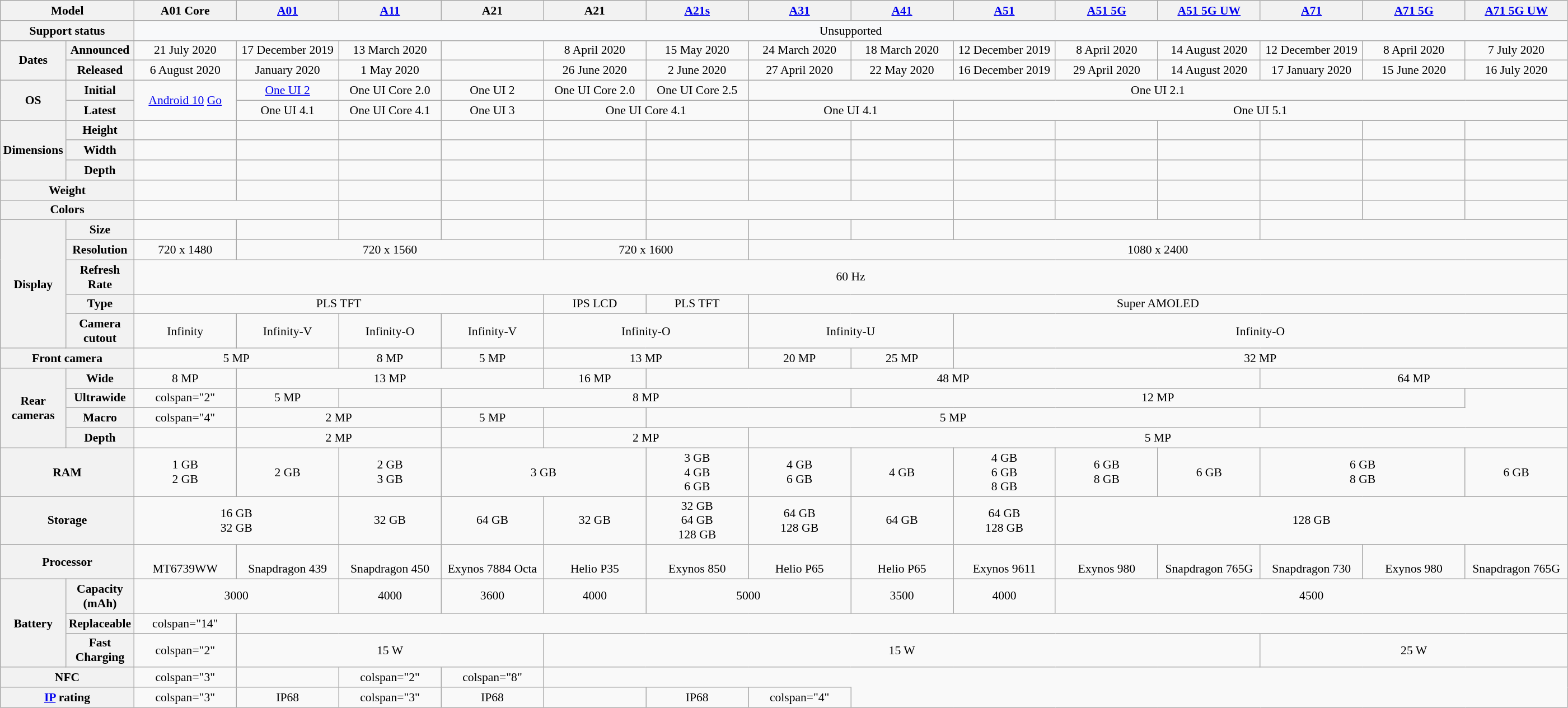<table class="wikitable" style="text-align:center; font-size:90%;">
<tr>
<th colspan="2">Model</th>
<th style="min-width: 8em">A01 Core<br></th>
<th style="min-width: 8em"><a href='#'>A01</a></th>
<th style="min-width: 8em"><a href='#'>A11</a></th>
<th style="min-width: 8em">A21<br></th>
<th style="min-width: 8em">A21</th>
<th style="min-width: 8em"><a href='#'>A21s</a></th>
<th style="min-width: 8em"><a href='#'>A31</a></th>
<th style="min-width: 8em"><a href='#'>A41</a></th>
<th style="min-width: 8em"><a href='#'>A51</a></th>
<th style="min-width: 8em"><a href='#'>A51 5G</a></th>
<th style="min-width: 8em"><a href='#'>A51 5G UW</a></th>
<th style="min-width: 8em"><a href='#'>A71</a></th>
<th style="min-width: 8em"><a href='#'>A71 5G</a></th>
<th style="min-width: 8em"><a href='#'>A71 5G UW</a></th>
</tr>
<tr>
<th colspan="2">Support status</th>
<td style="background:#f8f9fa" colspan="15">Unsupported</td>
</tr>
<tr>
<th rowspan="2">Dates</th>
<th>Announced</th>
<td>21 July 2020</td>
<td>17 December 2019</td>
<td>13 March 2020</td>
<td></td>
<td>8 April 2020</td>
<td>15 May 2020</td>
<td>24 March 2020</td>
<td>18 March 2020</td>
<td>12 December 2019</td>
<td>8 April 2020</td>
<td>14 August 2020</td>
<td>12 December 2019</td>
<td>8 April 2020</td>
<td>7 July 2020</td>
</tr>
<tr>
<th>Released</th>
<td>6 August 2020</td>
<td>January 2020</td>
<td>1 May 2020</td>
<td></td>
<td>26 June 2020</td>
<td>2 June 2020</td>
<td>27 April 2020</td>
<td>22 May 2020</td>
<td>16 December 2019</td>
<td>29 April 2020</td>
<td>14 August 2020</td>
<td>17 January 2020</td>
<td>15 June 2020</td>
<td>16 July 2020</td>
</tr>
<tr>
<th rowspan="2">OS</th>
<th>Initial</th>
<td rowspan="2"><a href='#'>Android 10</a> <a href='#'>Go</a></td>
<td><a href='#'>One UI 2</a><br></td>
<td>One UI Core 2.0<br></td>
<td>One UI 2<br></td>
<td>One UI Core 2.0<br></td>
<td>One UI Core 2.5<br></td>
<td colspan="8">One UI 2.1<br></td>
</tr>
<tr>
<th>Latest</th>
<td>One UI 4.1<br></td>
<td>One UI Core 4.1<br></td>
<td>One UI 3<br></td>
<td colspan="2">One UI Core 4.1<br></td>
<td colspan="2">One UI 4.1<br></td>
<td colspan="6">One UI 5.1<br></td>
</tr>
<tr>
<th rowspan="3">Dimensions<br></th>
<th>Height</th>
<td></td>
<td></td>
<td></td>
<td></td>
<td></td>
<td></td>
<td></td>
<td></td>
<td></td>
<td></td>
<td></td>
<td></td>
<td></td>
<td></td>
</tr>
<tr>
<th>Width</th>
<td></td>
<td></td>
<td></td>
<td></td>
<td></td>
<td></td>
<td></td>
<td></td>
<td></td>
<td></td>
<td></td>
<td></td>
<td></td>
<td></td>
</tr>
<tr>
<th>Depth</th>
<td></td>
<td></td>
<td></td>
<td></td>
<td></td>
<td></td>
<td></td>
<td></td>
<td></td>
<td></td>
<td></td>
<td></td>
<td></td>
<td></td>
</tr>
<tr>
<th colspan="2">Weight<br></th>
<td></td>
<td></td>
<td></td>
<td></td>
<td></td>
<td></td>
<td></td>
<td></td>
<td></td>
<td></td>
<td></td>
<td></td>
<td></td>
<td></td>
</tr>
<tr>
<th colspan="2">Colors</th>
<td colspan="2">  </td>
<td>   </td>
<td>  </td>
<td></td>
<td colspan="3">   </td>
<td>   </td>
<td>  </td>
<td></td>
<td>   </td>
<td>  </td>
<td></td>
</tr>
<tr>
<th rowspan="5">Display</th>
<th>Size</th>
<td></td>
<td></td>
<td></td>
<td></td>
<td></td>
<td></td>
<td></td>
<td></td>
<td colspan="3"></td>
<td colspan="3"></td>
</tr>
<tr>
<th>Resolution</th>
<td>720 x 1480</td>
<td colspan="3">720 x 1560</td>
<td colspan="2">720 x 1600</td>
<td colspan="8">1080 x 2400</td>
</tr>
<tr>
<th>Refresh Rate</th>
<td colspan="14">60 Hz</td>
</tr>
<tr>
<th>Type</th>
<td colspan="4">PLS TFT</td>
<td>IPS LCD</td>
<td>PLS TFT</td>
<td colspan="8">Super AMOLED</td>
</tr>
<tr>
<th>Camera cutout</th>
<td>Infinity</td>
<td>Infinity-V</td>
<td>Infinity-O</td>
<td>Infinity-V</td>
<td colspan="2">Infinity-O</td>
<td colspan="2">Infinity-U</td>
<td colspan="6">Infinity-O</td>
</tr>
<tr>
<th colspan="2">Front camera</th>
<td colspan="2">5 MP</td>
<td>8 MP</td>
<td>5 MP</td>
<td colspan="2">13 MP</td>
<td>20 MP</td>
<td>25 MP</td>
<td colspan="6">32 MP</td>
</tr>
<tr>
<th rowspan="4">Rear cameras</th>
<th>Wide</th>
<td>8 MP</td>
<td colspan="3">13 MP</td>
<td>16 MP</td>
<td colspan="6">48 MP</td>
<td colspan="3">64 MP</td>
</tr>
<tr>
<th>Ultrawide</th>
<td>colspan="2" </td>
<td>5 MP</td>
<td></td>
<td colspan="4">8 MP</td>
<td colspan="6">12 MP</td>
</tr>
<tr>
<th>Macro</th>
<td>colspan="4" </td>
<td colspan="2">2 MP</td>
<td>5 MP</td>
<td></td>
<td colspan="6">5 MP</td>
</tr>
<tr>
<th>Depth</th>
<td></td>
<td colspan="2">2 MP</td>
<td></td>
<td colspan="2">2 MP</td>
<td colspan="8">5 MP</td>
</tr>
<tr>
<th colspan="2">RAM</th>
<td>1 GB<br>2 GB</td>
<td>2 GB</td>
<td>2 GB<br>3 GB</td>
<td colspan="2">3 GB</td>
<td>3 GB<br>4 GB<br>6 GB</td>
<td>4 GB<br>6 GB</td>
<td>4 GB</td>
<td>4 GB<br>6 GB<br>8 GB</td>
<td>6 GB<br>8 GB</td>
<td>6 GB</td>
<td colspan="2">6 GB<br>8 GB</td>
<td>6 GB</td>
</tr>
<tr>
<th colspan="2">Storage</th>
<td colspan="2">16 GB<br>32 GB</td>
<td>32 GB</td>
<td>64 GB</td>
<td>32 GB</td>
<td>32 GB<br>64 GB<br>128 GB</td>
<td>64 GB<br>128 GB</td>
<td>64 GB</td>
<td>64 GB<br>128 GB</td>
<td colspan="5">128 GB</td>
</tr>
<tr>
<th colspan="2">Processor</th>
<td><br>MT6739WW</td>
<td><br>Snapdragon 439</td>
<td><br>Snapdragon 450</td>
<td><br>Exynos 7884 Octa</td>
<td><br>Helio P35</td>
<td><br>Exynos 850</td>
<td><br>Helio P65</td>
<td><br>Helio P65</td>
<td><br>Exynos 9611</td>
<td><br>Exynos 980</td>
<td><br>Snapdragon 765G</td>
<td><br>Snapdragon 730</td>
<td><br>Exynos 980</td>
<td><br>Snapdragon 765G</td>
</tr>
<tr>
<th rowspan="3">Battery</th>
<th>Capacity (mAh)</th>
<td colspan="2">3000</td>
<td>4000</td>
<td>3600</td>
<td>4000</td>
<td colspan="2">5000</td>
<td>3500</td>
<td>4000</td>
<td colspan="5">4500</td>
</tr>
<tr>
<th>Replaceable</th>
<td>colspan="14" </td>
</tr>
<tr>
<th>Fast Charging</th>
<td>colspan="2" </td>
<td colspan="3">15 W</td>
<td colspan="7">15 W</td>
<td colspan="3">25 W</td>
</tr>
<tr>
<th colspan="2">NFC</th>
<td>colspan="3" </td>
<td></td>
<td>colspan="2" </td>
<td>colspan="8" </td>
</tr>
<tr>
<th colspan="2"><a href='#'>IP</a> rating</th>
<td>colspan="3" </td>
<td>IP68</td>
<td>colspan="3" </td>
<td>IP68</td>
<td></td>
<td>IP68</td>
<td>colspan="4" </td>
</tr>
</table>
